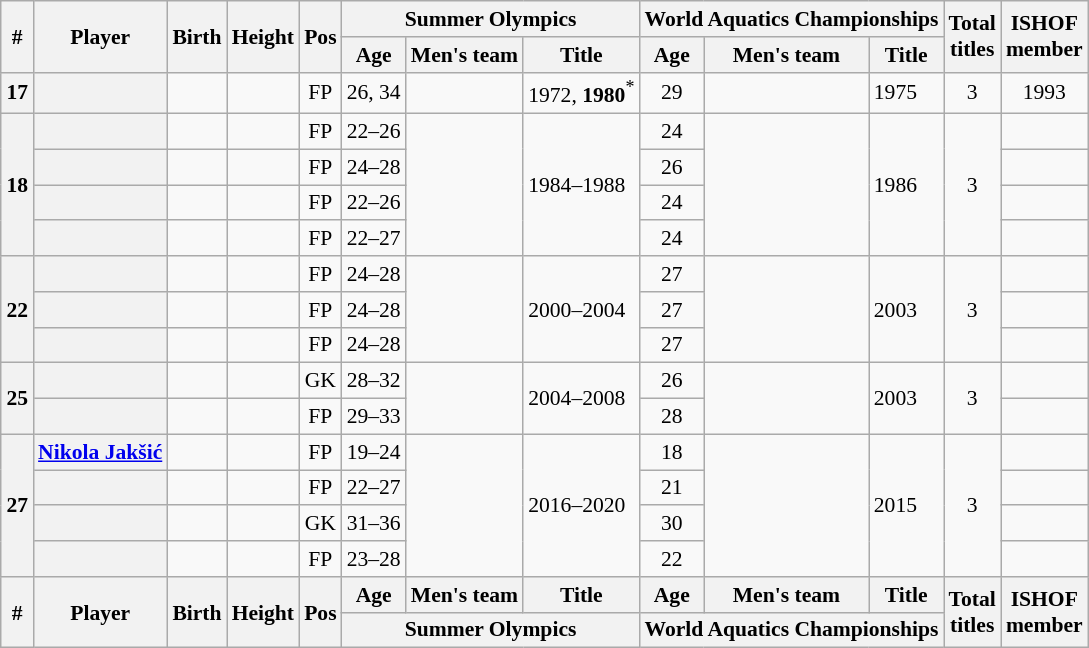<table class="wikitable sortable plainrowheaders sticky-header-multi" style="text-align: center; font-size: 90%; margin-left: 1em;">
<tr>
<th scope="col" rowspan="2">#</th>
<th scope="col" rowspan="2">Player</th>
<th scope="col" rowspan="2">Birth</th>
<th scope="col" rowspan="2">Height</th>
<th scope="col" rowspan="2">Pos</th>
<th scope="colgroup" colspan="3">Summer Olympics</th>
<th scope="colgroup" colspan="3">World Aquatics Championships</th>
<th scope="col" rowspan="2">Total<br>titles</th>
<th scope="col" rowspan="2">ISHOF<br>member</th>
</tr>
<tr>
<th scope="col">Age</th>
<th scope="col">Men's team</th>
<th scope="col">Title</th>
<th scope="col">Age</th>
<th scope="col">Men's team</th>
<th scope="col">Title</th>
</tr>
<tr>
<th scope="row" style="text-align: center;"><strong>17</strong></th>
<th scope="row"></th>
<td></td>
<td style="text-align: left;"></td>
<td>FP</td>
<td>26, 34</td>
<td style="text-align: left;"></td>
<td style="text-align: left;">1972, <strong>1980</strong><sup>*</sup></td>
<td>29</td>
<td style="text-align: left;"></td>
<td style="text-align: left;">1975</td>
<td>3</td>
<td>1993</td>
</tr>
<tr>
<th scope="rowgroup" rowspan="4" style="text-align: center;"><strong>18</strong></th>
<th scope="row"></th>
<td></td>
<td style="text-align: left;"></td>
<td>FP</td>
<td>22–26</td>
<td rowspan="4" style="text-align: left;"></td>
<td rowspan="4" style="text-align: left;">1984–1988</td>
<td>24</td>
<td rowspan="4" style="text-align: left;"></td>
<td rowspan="4" style="text-align: left;">1986</td>
<td rowspan="4">3</td>
<td></td>
</tr>
<tr>
<th scope="row"></th>
<td></td>
<td style="text-align: left;"></td>
<td>FP</td>
<td>24–28</td>
<td>26</td>
<td></td>
</tr>
<tr>
<th scope="row"></th>
<td></td>
<td style="text-align: left;"></td>
<td>FP</td>
<td>22–26</td>
<td>24</td>
<td></td>
</tr>
<tr>
<th scope="row"></th>
<td></td>
<td style="text-align: left;"></td>
<td>FP</td>
<td>22–27</td>
<td>24</td>
<td></td>
</tr>
<tr>
<th scope="rowgroup" rowspan="3" style="text-align: center;"><strong>22</strong></th>
<th scope="row"></th>
<td></td>
<td style="text-align: left;"></td>
<td>FP</td>
<td>24–28</td>
<td rowspan="3" style="text-align: left;"></td>
<td rowspan="3" style="text-align: left;">2000–2004</td>
<td>27</td>
<td rowspan="3" style="text-align: left;"></td>
<td rowspan="3" style="text-align: left;">2003</td>
<td rowspan="3">3</td>
<td></td>
</tr>
<tr>
<th scope="row"></th>
<td></td>
<td style="text-align: left;"></td>
<td>FP</td>
<td>24–28</td>
<td>27</td>
<td></td>
</tr>
<tr>
<th scope="row"></th>
<td></td>
<td style="text-align: left;"></td>
<td>FP</td>
<td>24–28</td>
<td>27</td>
<td></td>
</tr>
<tr>
<th scope="rowgroup" rowspan="2" style="text-align: center;"><strong>25</strong></th>
<th scope="row"></th>
<td></td>
<td style="text-align: left;"></td>
<td>GK</td>
<td>28–32</td>
<td rowspan="2" style="text-align: left;"></td>
<td rowspan="2" style="text-align: left;">2004–2008</td>
<td>26</td>
<td rowspan="2" style="text-align: left;"></td>
<td rowspan="2" style="text-align: left;">2003</td>
<td rowspan="2">3</td>
<td></td>
</tr>
<tr>
<th scope="row"></th>
<td></td>
<td style="text-align: left;"></td>
<td>FP</td>
<td>29–33</td>
<td>28</td>
<td></td>
</tr>
<tr>
<th scope="rowgroup" rowspan="4" style="text-align: center;"><strong>27</strong></th>
<th scope="row"><a href='#'>Nikola Jakšić</a></th>
<td></td>
<td style="text-align: left;"></td>
<td>FP</td>
<td>19–24</td>
<td rowspan="4" style="text-align: left;"></td>
<td rowspan="4" style="text-align: left;">2016–2020</td>
<td>18</td>
<td rowspan="4" style="text-align: left;"></td>
<td rowspan="4" style="text-align: left;">2015</td>
<td rowspan="4">3</td>
<td></td>
</tr>
<tr>
<th scope="row"></th>
<td></td>
<td style="text-align: left;"></td>
<td>FP</td>
<td>22–27</td>
<td>21</td>
<td></td>
</tr>
<tr>
<th scope="row"></th>
<td></td>
<td style="text-align: left;"></td>
<td>GK</td>
<td>31–36</td>
<td>30</td>
<td></td>
</tr>
<tr>
<th scope="row"></th>
<td></td>
<td style="text-align: left;"></td>
<td>FP</td>
<td>23–28</td>
<td>22</td>
<td></td>
</tr>
<tr class="sortbottom">
<th rowspan="2">#</th>
<th rowspan="2">Player</th>
<th rowspan="2">Birth</th>
<th rowspan="2">Height</th>
<th rowspan="2">Pos</th>
<th>Age</th>
<th>Men's team</th>
<th>Title</th>
<th>Age</th>
<th>Men's team</th>
<th>Title</th>
<th rowspan="2">Total<br>titles</th>
<th rowspan="2">ISHOF<br>member</th>
</tr>
<tr class="sortbottom">
<th colspan="3">Summer Olympics</th>
<th colspan="3">World Aquatics Championships</th>
</tr>
</table>
